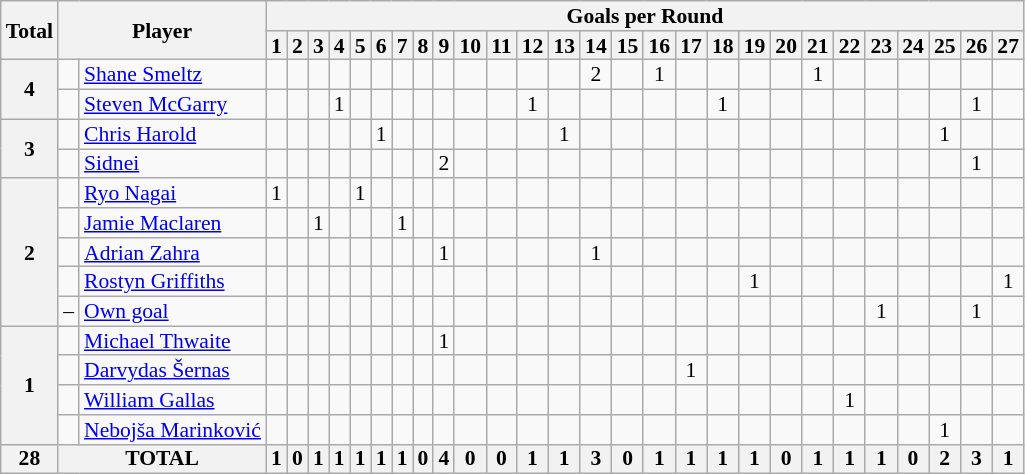<table class="wikitable" style="text-align:center; line-height: 90%; font-size:90%;">
<tr>
<th rowspan=2>Total</th>
<th rowspan=2 colspan=2>Player</th>
<th colspan="27">Goals per Round</th>
</tr>
<tr>
<th>1</th>
<th>2</th>
<th>3</th>
<th>4</th>
<th>5</th>
<th>6</th>
<th>7</th>
<th>8</th>
<th>9</th>
<th>10</th>
<th>11</th>
<th>12</th>
<th>13</th>
<th>14</th>
<th>15</th>
<th>16</th>
<th>17</th>
<th>18</th>
<th>19</th>
<th>20</th>
<th>21</th>
<th>22</th>
<th>23</th>
<th>24</th>
<th>25</th>
<th>26</th>
<th>27</th>
</tr>
<tr>
<th rowspan=2>4</th>
<td></td>
<td style="text-align:left;"><a href='#'>Shane Smeltz</a></td>
<td></td>
<td></td>
<td></td>
<td></td>
<td></td>
<td></td>
<td></td>
<td></td>
<td></td>
<td></td>
<td></td>
<td></td>
<td></td>
<td>2</td>
<td></td>
<td>1</td>
<td></td>
<td></td>
<td></td>
<td></td>
<td>1</td>
<td></td>
<td></td>
<td></td>
<td></td>
<td></td>
<td></td>
</tr>
<tr>
<td></td>
<td style="text-align:left;"><a href='#'>Steven McGarry</a></td>
<td></td>
<td></td>
<td></td>
<td>1</td>
<td></td>
<td></td>
<td></td>
<td></td>
<td></td>
<td></td>
<td></td>
<td>1</td>
<td></td>
<td></td>
<td></td>
<td></td>
<td></td>
<td>1</td>
<td></td>
<td></td>
<td></td>
<td></td>
<td></td>
<td></td>
<td></td>
<td>1</td>
<td></td>
</tr>
<tr>
<th rowspan=2>3</th>
<td></td>
<td style="text-align:left;"><a href='#'>Chris Harold</a></td>
<td></td>
<td></td>
<td></td>
<td></td>
<td></td>
<td>1</td>
<td></td>
<td></td>
<td></td>
<td></td>
<td></td>
<td></td>
<td>1</td>
<td></td>
<td></td>
<td></td>
<td></td>
<td></td>
<td></td>
<td></td>
<td></td>
<td></td>
<td></td>
<td></td>
<td>1</td>
<td></td>
<td></td>
</tr>
<tr>
<td></td>
<td style="text-align:left;"><a href='#'>Sidnei</a></td>
<td></td>
<td></td>
<td></td>
<td></td>
<td></td>
<td></td>
<td></td>
<td></td>
<td>2</td>
<td></td>
<td></td>
<td></td>
<td></td>
<td></td>
<td></td>
<td></td>
<td></td>
<td></td>
<td></td>
<td></td>
<td></td>
<td></td>
<td></td>
<td></td>
<td></td>
<td>1</td>
<td></td>
</tr>
<tr>
<th rowspan=5>2</th>
<td></td>
<td style="text-align:left;"><a href='#'>Ryo Nagai</a></td>
<td>1</td>
<td></td>
<td></td>
<td></td>
<td>1</td>
<td></td>
<td></td>
<td></td>
<td></td>
<td></td>
<td></td>
<td></td>
<td></td>
<td></td>
<td></td>
<td></td>
<td></td>
<td></td>
<td></td>
<td></td>
<td></td>
<td></td>
<td></td>
<td></td>
<td></td>
<td></td>
<td></td>
</tr>
<tr>
<td></td>
<td style="text-align:left;"><a href='#'>Jamie Maclaren</a></td>
<td></td>
<td></td>
<td>1</td>
<td></td>
<td></td>
<td></td>
<td>1</td>
<td></td>
<td></td>
<td></td>
<td></td>
<td></td>
<td></td>
<td></td>
<td></td>
<td></td>
<td></td>
<td></td>
<td></td>
<td></td>
<td></td>
<td></td>
<td></td>
<td></td>
<td></td>
<td></td>
<td></td>
</tr>
<tr>
<td></td>
<td style="text-align:left;"><a href='#'>Adrian Zahra</a></td>
<td></td>
<td></td>
<td></td>
<td></td>
<td></td>
<td></td>
<td></td>
<td></td>
<td>1</td>
<td></td>
<td></td>
<td></td>
<td></td>
<td>1</td>
<td></td>
<td></td>
<td></td>
<td></td>
<td></td>
<td></td>
<td></td>
<td></td>
<td></td>
<td></td>
<td></td>
<td></td>
<td></td>
</tr>
<tr>
<td></td>
<td style="text-align:left;"><a href='#'>Rostyn Griffiths</a></td>
<td></td>
<td></td>
<td></td>
<td></td>
<td></td>
<td></td>
<td></td>
<td></td>
<td></td>
<td></td>
<td></td>
<td></td>
<td></td>
<td></td>
<td></td>
<td></td>
<td></td>
<td></td>
<td>1</td>
<td></td>
<td></td>
<td></td>
<td></td>
<td></td>
<td></td>
<td></td>
<td>1</td>
</tr>
<tr>
<td>–</td>
<td style="text-align:left;"><a href='#'>Own goal</a></td>
<td></td>
<td></td>
<td></td>
<td></td>
<td></td>
<td></td>
<td></td>
<td></td>
<td></td>
<td></td>
<td></td>
<td></td>
<td></td>
<td></td>
<td></td>
<td></td>
<td></td>
<td></td>
<td></td>
<td></td>
<td></td>
<td></td>
<td>1</td>
<td></td>
<td></td>
<td>1</td>
<td></td>
</tr>
<tr>
<th rowspan=4>1</th>
<td></td>
<td style="text-align:left;"><a href='#'>Michael Thwaite</a></td>
<td></td>
<td></td>
<td></td>
<td></td>
<td></td>
<td></td>
<td></td>
<td></td>
<td>1</td>
<td></td>
<td></td>
<td></td>
<td></td>
<td></td>
<td></td>
<td></td>
<td></td>
<td></td>
<td></td>
<td></td>
<td></td>
<td></td>
<td></td>
<td></td>
<td></td>
<td></td>
<td></td>
</tr>
<tr>
<td></td>
<td style="text-align:left;"><a href='#'>Darvydas Šernas</a></td>
<td></td>
<td></td>
<td></td>
<td></td>
<td></td>
<td></td>
<td></td>
<td></td>
<td></td>
<td></td>
<td></td>
<td></td>
<td></td>
<td></td>
<td></td>
<td></td>
<td>1</td>
<td></td>
<td></td>
<td></td>
<td></td>
<td></td>
<td></td>
<td></td>
<td></td>
<td></td>
<td></td>
</tr>
<tr>
<td></td>
<td style="text-align:left;"><a href='#'>William Gallas</a></td>
<td></td>
<td></td>
<td></td>
<td></td>
<td></td>
<td></td>
<td></td>
<td></td>
<td></td>
<td></td>
<td></td>
<td></td>
<td></td>
<td></td>
<td></td>
<td></td>
<td></td>
<td></td>
<td></td>
<td></td>
<td></td>
<td>1</td>
<td></td>
<td></td>
<td></td>
<td></td>
<td></td>
</tr>
<tr>
<td></td>
<td style="text-align:left;"><a href='#'>Nebojša Marinković</a></td>
<td></td>
<td></td>
<td></td>
<td></td>
<td></td>
<td></td>
<td></td>
<td></td>
<td></td>
<td></td>
<td></td>
<td></td>
<td></td>
<td></td>
<td></td>
<td></td>
<td></td>
<td></td>
<td></td>
<td></td>
<td></td>
<td></td>
<td></td>
<td></td>
<td>1</td>
<td></td>
<td></td>
</tr>
<tr>
<th rowspan=1>28</th>
<th colspan=2>TOTAL</th>
<th style="text-align:center;">1</th>
<th>0</th>
<th>1</th>
<th>1</th>
<th>1</th>
<th>1</th>
<th>1</th>
<th>0</th>
<th>4</th>
<th>0</th>
<th>0</th>
<th>1</th>
<th>1</th>
<th>3</th>
<th>0</th>
<th>1</th>
<th>1</th>
<th>1</th>
<th>1</th>
<th>0</th>
<th>1</th>
<th>1</th>
<th>1</th>
<th>0</th>
<th>2</th>
<th>3</th>
<th>1</th>
</tr>
</table>
